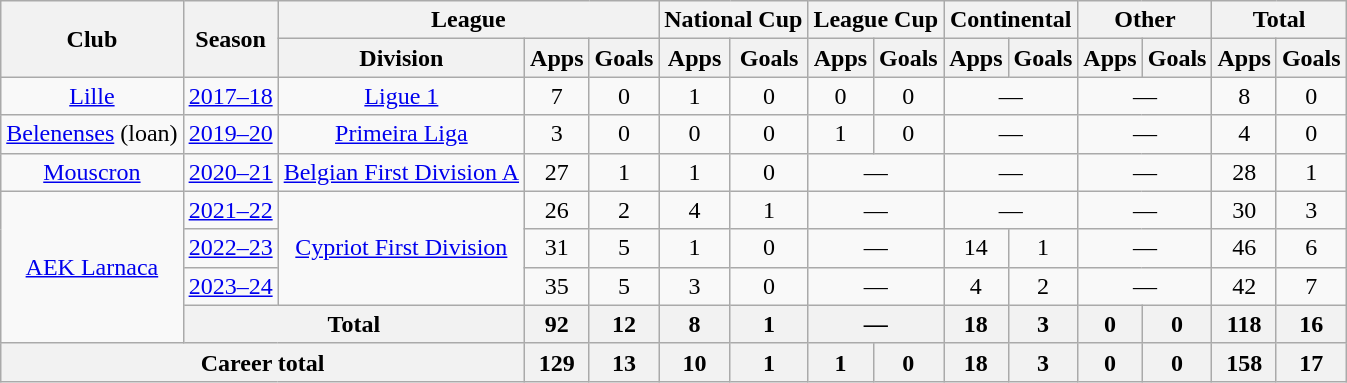<table class="wikitable" style="text-align:center">
<tr>
<th rowspan="2">Club</th>
<th rowspan="2">Season</th>
<th colspan="3">League</th>
<th colspan="2">National Cup</th>
<th colspan="2">League Cup</th>
<th colspan="2">Continental</th>
<th colspan="2">Other</th>
<th colspan="2">Total</th>
</tr>
<tr>
<th>Division</th>
<th>Apps</th>
<th>Goals</th>
<th>Apps</th>
<th>Goals</th>
<th>Apps</th>
<th>Goals</th>
<th>Apps</th>
<th>Goals</th>
<th>Apps</th>
<th>Goals</th>
<th>Apps</th>
<th>Goals</th>
</tr>
<tr>
<td><a href='#'>Lille</a></td>
<td><a href='#'>2017–18</a></td>
<td><a href='#'>Ligue 1</a></td>
<td>7</td>
<td>0</td>
<td>1</td>
<td>0</td>
<td>0</td>
<td>0</td>
<td colspan="2">—</td>
<td colspan="2">—</td>
<td>8</td>
<td>0</td>
</tr>
<tr>
<td><a href='#'>Belenenses</a> (loan)</td>
<td><a href='#'>2019–20</a></td>
<td><a href='#'>Primeira Liga</a></td>
<td>3</td>
<td>0</td>
<td>0</td>
<td>0</td>
<td>1</td>
<td>0</td>
<td colspan="2">—</td>
<td colspan="2">—</td>
<td>4</td>
<td>0</td>
</tr>
<tr>
<td><a href='#'>Mouscron</a></td>
<td><a href='#'>2020–21</a></td>
<td><a href='#'>Belgian First Division A</a></td>
<td>27</td>
<td>1</td>
<td>1</td>
<td>0</td>
<td colspan="2">—</td>
<td colspan="2">—</td>
<td colspan="2">—</td>
<td>28</td>
<td>1</td>
</tr>
<tr>
<td rowspan="4"><a href='#'>AEK Larnaca</a></td>
<td><a href='#'>2021–22</a></td>
<td rowspan="3"><a href='#'>Cypriot First Division</a></td>
<td>26</td>
<td>2</td>
<td>4</td>
<td>1</td>
<td colspan="2">—</td>
<td colspan="2">—</td>
<td colspan="2">—</td>
<td>30</td>
<td>3</td>
</tr>
<tr>
<td><a href='#'>2022–23</a></td>
<td>31</td>
<td>5</td>
<td>1</td>
<td>0</td>
<td colspan="2">—</td>
<td>14</td>
<td>1</td>
<td colspan="2">—</td>
<td>46</td>
<td>6</td>
</tr>
<tr>
<td><a href='#'>2023–24</a></td>
<td>35</td>
<td>5</td>
<td>3</td>
<td>0</td>
<td colspan="2">—</td>
<td>4</td>
<td>2</td>
<td colspan="2">—</td>
<td>42</td>
<td>7</td>
</tr>
<tr>
<th colspan="2">Total</th>
<th>92</th>
<th>12</th>
<th>8</th>
<th>1</th>
<th colspan="2">—</th>
<th>18</th>
<th>3</th>
<th>0</th>
<th>0</th>
<th>118</th>
<th>16</th>
</tr>
<tr>
<th colspan="3">Career total</th>
<th>129</th>
<th>13</th>
<th>10</th>
<th>1</th>
<th>1</th>
<th>0</th>
<th>18</th>
<th>3</th>
<th>0</th>
<th>0</th>
<th>158</th>
<th>17</th>
</tr>
</table>
